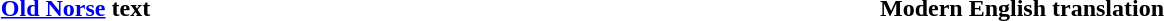<table width="100%">
<tr>
<th width="25%"><a href='#'>Old Norse</a> text</th>
<th width="50%">Modern English translation</th>
</tr>
<tr>
<td><br></td>
<td><br></td>
</tr>
</table>
